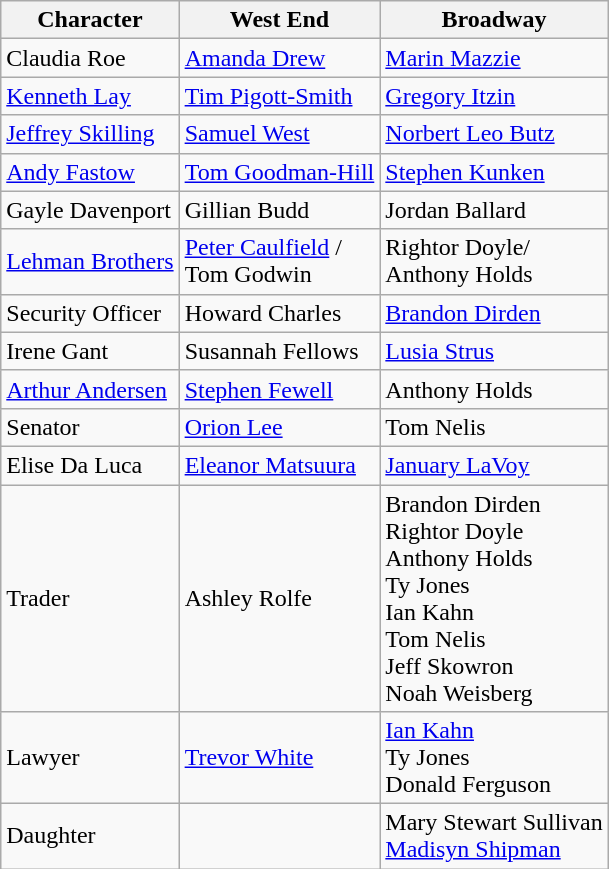<table class="wikitable">
<tr>
<th>Character</th>
<th>West End</th>
<th>Broadway</th>
</tr>
<tr Sydney>
<td>Claudia Roe</td>
<td><a href='#'>Amanda Drew</a></td>
<td><a href='#'>Marin Mazzie</a></td>
</tr>
<tr Cassandra-Lee Henshal>
<td><a href='#'>Kenneth Lay</a></td>
<td><a href='#'>Tim Pigott-Smith</a></td>
<td><a href='#'>Gregory Itzin</a></td>
</tr>
<tr Peter Flett>
<td><a href='#'>Jeffrey Skilling</a></td>
<td><a href='#'>Samuel West</a></td>
<td><a href='#'>Norbert Leo Butz</a></td>
</tr>
<tr Matt Young>
<td><a href='#'>Andy Fastow</a></td>
<td><a href='#'>Tom Goodman-Hill</a></td>
<td><a href='#'>Stephen Kunken</a></td>
</tr>
<tr Nick Curnow>
<td>Gayle Davenport</td>
<td>Gillian Budd</td>
<td>Jordan Ballard</td>
</tr>
<tr Lisa Fletcher>
<td><a href='#'>Lehman Brothers</a></td>
<td><a href='#'>Peter Caulfield</a> / <br>Tom Godwin</td>
<td>Rightor Doyle/ <br>Anthony Holds</td>
</tr>
<tr Garreth Cruickshank David Todd>
<td>Security Officer</td>
<td>Howard Charles</td>
<td><a href='#'>Brandon Dirden</a></td>
</tr>
<tr Alexander Butt>
<td>Irene Gant</td>
<td>Susannah Fellows</td>
<td><a href='#'>Lusia Strus</a></td>
</tr>
<tr Lisa Freyney>
<td><a href='#'>Arthur Andersen</a></td>
<td><a href='#'>Stephen Fewell</a></td>
<td>Anthony Holds</td>
</tr>
<tr Cheyne Fynn, Alexander Butt>
<td>Senator</td>
<td><a href='#'>Orion Lee</a></td>
<td>Tom Nelis</td>
</tr>
<tr Gareth Cruikshank>
<td>Elise Da Luca</td>
<td><a href='#'>Eleanor Matsuura</a></td>
<td><a href='#'>January LaVoy</a></td>
</tr>
<tr Jorgia Gillies>
<td>Trader</td>
<td>Ashley Rolfe</td>
<td>Brandon Dirden<br>Rightor Doyle<br>Anthony Holds<br>Ty Jones<br>Ian Kahn<br>Tom Nelis<br>Jeff Skowron<br>Noah Weisberg</td>
</tr>
<tr Paige Leacey, Alexander Butt, Jorgia Gilles, Tristan Blumm, Alexandrer Saloyedoff, Cheyne Fynn, David Todd>
<td>Lawyer</td>
<td><a href='#'>Trevor White</a></td>
<td><a href='#'>Ian Kahn</a><br>Ty Jones<br>Donald Ferguson</td>
</tr>
<tr>
<td>Daughter</td>
<td></td>
<td>Mary Stewart Sullivan<br><a href='#'>Madisyn Shipman</a></td>
</tr>
</table>
